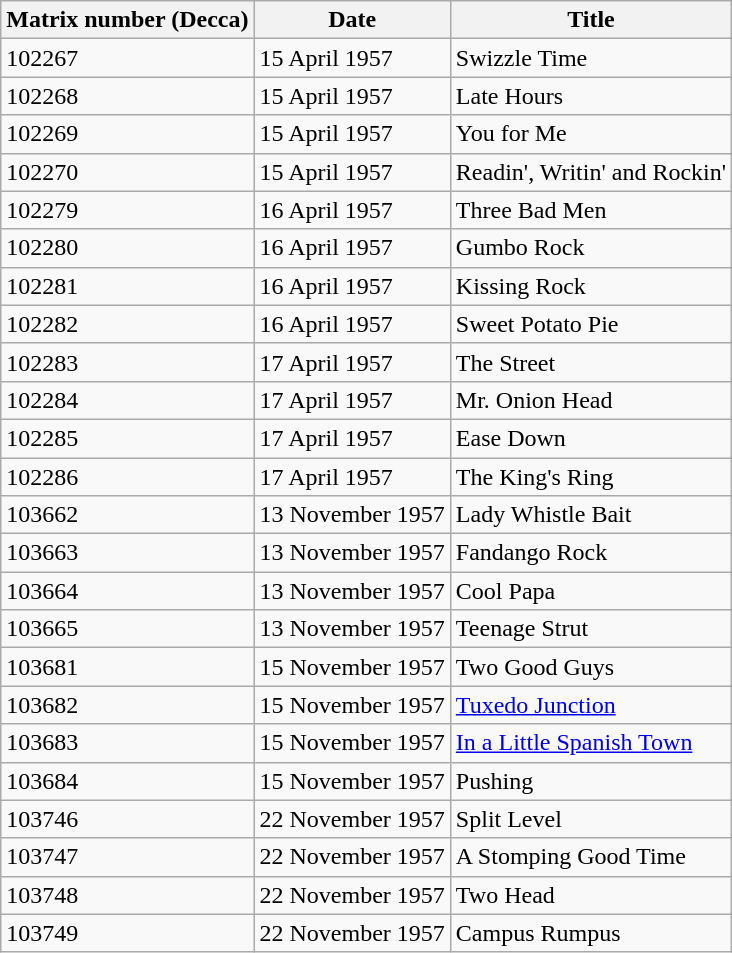<table class="wikitable">
<tr>
<th>Matrix number (Decca)</th>
<th>Date</th>
<th>Title</th>
</tr>
<tr>
<td>102267</td>
<td>15 April 1957</td>
<td>Swizzle Time</td>
</tr>
<tr>
<td>102268</td>
<td>15 April 1957</td>
<td>Late Hours</td>
</tr>
<tr>
<td>102269</td>
<td>15 April 1957</td>
<td>You for Me</td>
</tr>
<tr>
<td>102270</td>
<td>15 April 1957</td>
<td>Readin', Writin' and Rockin'</td>
</tr>
<tr>
<td>102279</td>
<td>16 April 1957</td>
<td>Three Bad Men</td>
</tr>
<tr>
<td>102280</td>
<td>16 April 1957</td>
<td>Gumbo Rock</td>
</tr>
<tr>
<td>102281</td>
<td>16 April 1957</td>
<td>Kissing Rock</td>
</tr>
<tr>
<td>102282</td>
<td>16 April 1957</td>
<td>Sweet Potato Pie</td>
</tr>
<tr>
<td>102283</td>
<td>17 April 1957</td>
<td>The Street</td>
</tr>
<tr>
<td>102284</td>
<td>17 April 1957</td>
<td>Mr. Onion Head</td>
</tr>
<tr>
<td>102285</td>
<td>17 April 1957</td>
<td>Ease Down</td>
</tr>
<tr>
<td>102286</td>
<td>17 April 1957</td>
<td>The King's Ring</td>
</tr>
<tr>
<td>103662</td>
<td>13 November 1957</td>
<td>Lady Whistle Bait</td>
</tr>
<tr>
<td>103663</td>
<td>13 November 1957</td>
<td>Fandango Rock</td>
</tr>
<tr>
<td>103664</td>
<td>13 November 1957</td>
<td>Cool Papa</td>
</tr>
<tr>
<td>103665</td>
<td>13 November 1957</td>
<td>Teenage Strut</td>
</tr>
<tr>
<td>103681</td>
<td>15 November 1957</td>
<td>Two Good Guys</td>
</tr>
<tr>
<td>103682</td>
<td>15 November 1957</td>
<td><a href='#'>Tuxedo Junction</a></td>
</tr>
<tr>
<td>103683</td>
<td>15 November 1957</td>
<td><a href='#'>In a Little Spanish Town</a></td>
</tr>
<tr>
<td>103684</td>
<td>15 November 1957</td>
<td>Pushing</td>
</tr>
<tr>
<td>103746</td>
<td>22 November 1957</td>
<td>Split Level</td>
</tr>
<tr>
<td>103747</td>
<td>22 November 1957</td>
<td>A Stomping Good Time</td>
</tr>
<tr>
<td>103748</td>
<td>22 November 1957</td>
<td>Two Head</td>
</tr>
<tr>
<td>103749</td>
<td>22 November 1957</td>
<td>Campus Rumpus</td>
</tr>
</table>
